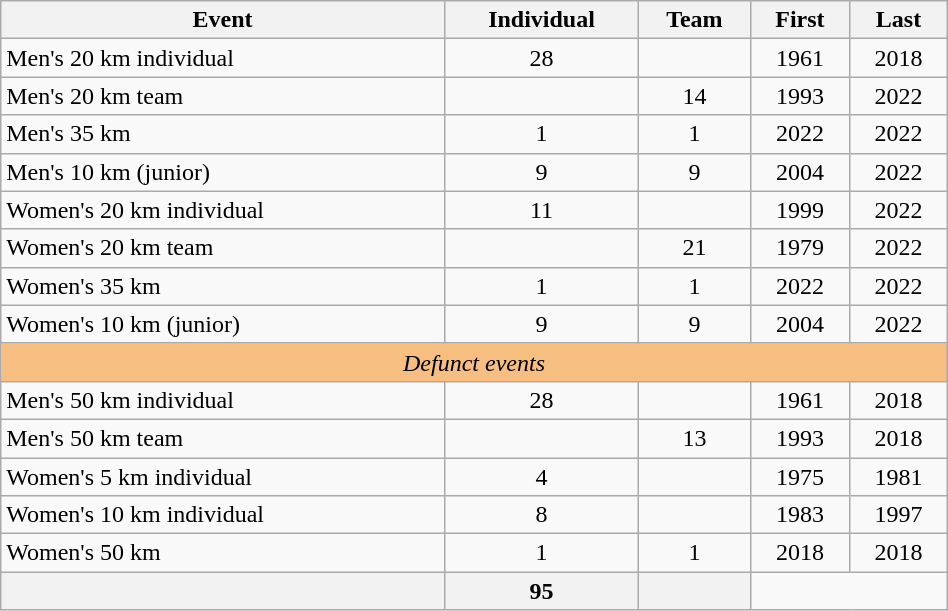<table class="wikitable" width=50% style="font-size:100%; text-align:center">
<tr>
<th>Event</th>
<th>Individual</th>
<th>Team</th>
<th>First</th>
<th>Last</th>
</tr>
<tr>
<td align=left>Men's 20 km individual</td>
<td>28</td>
<td></td>
<td>1961</td>
<td>2018</td>
</tr>
<tr>
<td align=left>Men's 20 km team</td>
<td></td>
<td>14</td>
<td>1993</td>
<td>2022</td>
</tr>
<tr>
<td align=left>Men's 35 km</td>
<td>1</td>
<td>1</td>
<td>2022</td>
<td>2022</td>
</tr>
<tr>
<td align=left>Men's 10 km (junior)</td>
<td>9</td>
<td>9</td>
<td>2004</td>
<td>2022</td>
</tr>
<tr>
<td align=left>Women's 20 km individual</td>
<td>11</td>
<td></td>
<td>1999</td>
<td>2022</td>
</tr>
<tr>
<td align=left>Women's 20 km team</td>
<td></td>
<td>21</td>
<td>1979</td>
<td>2022</td>
</tr>
<tr>
<td align=left>Women's 35 km</td>
<td>1</td>
<td>1</td>
<td>2022</td>
<td>2022</td>
</tr>
<tr>
<td align=left>Women's 10 km  (junior)</td>
<td>9</td>
<td>9</td>
<td>2004</td>
<td>2022</td>
</tr>
<tr>
<td align=center colspan=5 bgcolor=#F7BE81><em>Defunct events</em></td>
</tr>
<tr>
<td align=left>Men's 50 km individual</td>
<td>28</td>
<td></td>
<td>1961</td>
<td>2018</td>
</tr>
<tr>
<td align=left>Men's 50 km team</td>
<td></td>
<td>13</td>
<td>1993</td>
<td>2018</td>
</tr>
<tr>
<td align=left>Women's 5 km individual</td>
<td>4</td>
<td></td>
<td>1975</td>
<td>1981</td>
</tr>
<tr>
<td align=left>Women's 10 km individual</td>
<td>8</td>
<td></td>
<td>1983</td>
<td>1997</td>
</tr>
<tr>
<td align=left>Women's 50 km</td>
<td>1</td>
<td>1</td>
<td>2018</td>
<td>2018</td>
</tr>
<tr>
<th></th>
<th>95</th>
<th></th>
</tr>
</table>
